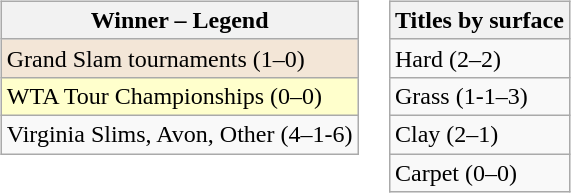<table>
<tr valign=top>
<td><br><table class="wikitable sortable mw-collapsible mw-collapsed">
<tr>
<th>Winner – Legend</th>
</tr>
<tr>
<td style="background:#f3e6d7;">Grand Slam tournaments (1–0)</td>
</tr>
<tr>
<td style="background:#ffc;">WTA Tour Championships (0–0)</td>
</tr>
<tr>
<td>Virginia Slims, Avon, Other (4–1-6)</td>
</tr>
</table>
</td>
<td><br><table class="wikitable sortable mw-collapsible mw-collapsed">
<tr>
<th>Titles by surface</th>
</tr>
<tr>
<td>Hard (2–2)</td>
</tr>
<tr>
<td>Grass (1-1–3)</td>
</tr>
<tr>
<td>Clay (2–1)</td>
</tr>
<tr>
<td>Carpet (0–0)</td>
</tr>
</table>
</td>
</tr>
</table>
